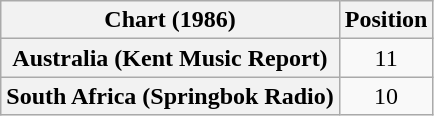<table class="wikitable sortable plainrowheaders" style="text-align:center">
<tr>
<th scope="col">Chart (1986)</th>
<th scope="col">Position</th>
</tr>
<tr>
<th scope="row">Australia (Kent Music Report)</th>
<td>11</td>
</tr>
<tr>
<th scope="row">South Africa (Springbok Radio)</th>
<td>10</td>
</tr>
</table>
